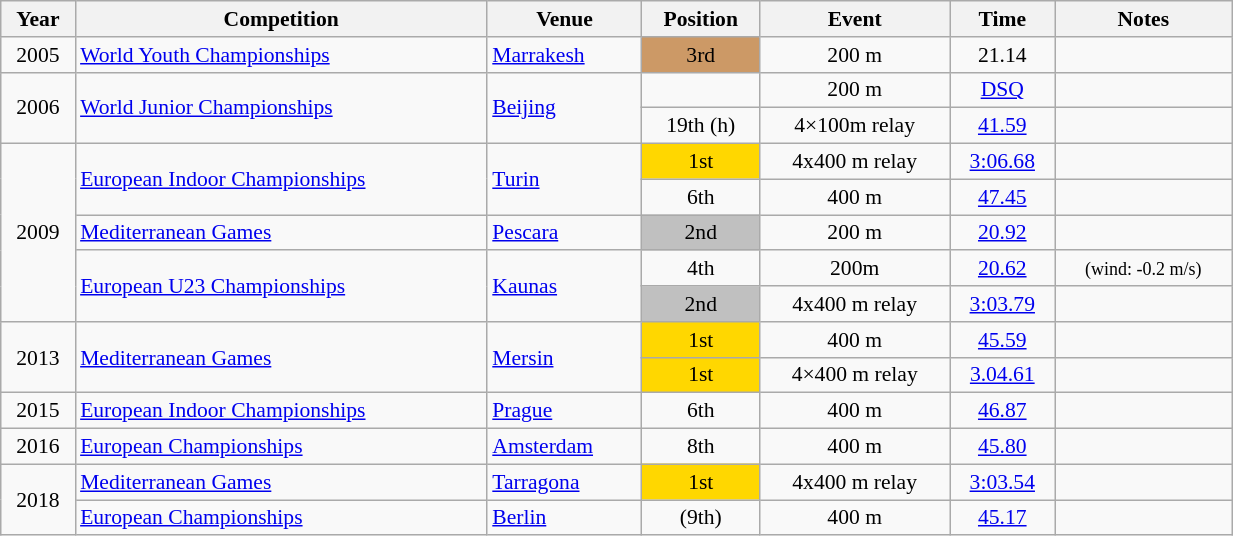<table class="wikitable sortable" width=65% style="font-size:90%; text-align:center;">
<tr>
<th>Year</th>
<th>Competition</th>
<th>Venue</th>
<th>Position</th>
<th>Event</th>
<th>Time</th>
<th>Notes</th>
</tr>
<tr>
<td>2005</td>
<td align=left><a href='#'>World Youth Championships</a></td>
<td align=left> <a href='#'>Marrakesh</a></td>
<td bgcolor=cc9966>3rd</td>
<td>200 m</td>
<td>21.14</td>
<td></td>
</tr>
<tr>
<td rowspan=2>2006</td>
<td rowspan=2 align=left><a href='#'>World Junior Championships</a></td>
<td rowspan=2 align=left> <a href='#'>Beijing</a></td>
<td></td>
<td>200 m</td>
<td><a href='#'>DSQ</a></td>
<td></td>
</tr>
<tr>
<td>19th (h)</td>
<td>4×100m relay</td>
<td><a href='#'>41.59</a></td>
<td></td>
</tr>
<tr>
<td rowspan=5>2009</td>
<td rowspan=2 align=left><a href='#'>European Indoor Championships</a></td>
<td rowspan=2 align=left>  <a href='#'>Turin</a></td>
<td bgcolor="gold">1st</td>
<td>4x400 m relay</td>
<td><a href='#'>3:06.68</a></td>
<td></td>
</tr>
<tr>
<td>6th</td>
<td>400 m</td>
<td><a href='#'>47.45</a></td>
<td></td>
</tr>
<tr>
<td align=left><a href='#'>Mediterranean Games</a></td>
<td align=left>  <a href='#'>Pescara</a></td>
<td bgcolor=silver>2nd</td>
<td>200 m</td>
<td><a href='#'>20.92</a></td>
<td></td>
</tr>
<tr>
<td rowspan=2 align=left><a href='#'>European U23 Championships</a></td>
<td rowspan=2 align=left> <a href='#'>Kaunas</a></td>
<td>4th</td>
<td>200m</td>
<td><a href='#'>20.62</a></td>
<td><small>(wind: -0.2 m/s)</small></td>
</tr>
<tr>
<td bgcolor=silver>2nd</td>
<td>4x400 m relay</td>
<td><a href='#'>3:03.79</a></td>
<td></td>
</tr>
<tr>
<td rowspan=2>2013</td>
<td rowspan=2 align=left><a href='#'>Mediterranean Games</a></td>
<td rowspan=2 align=left>  <a href='#'>Mersin</a></td>
<td bgcolor=gold>1st</td>
<td>400 m</td>
<td><a href='#'>45.59</a></td>
<td></td>
</tr>
<tr>
<td bgcolor=gold>1st</td>
<td>4×400 m relay</td>
<td><a href='#'>3.04.61</a></td>
<td></td>
</tr>
<tr>
<td>2015</td>
<td align=left><a href='#'>European Indoor Championships</a></td>
<td align=left>  <a href='#'>Prague</a></td>
<td>6th</td>
<td>400 m</td>
<td><a href='#'>46.87</a></td>
<td></td>
</tr>
<tr>
<td rowspan=1>2016</td>
<td align=left><a href='#'>European Championships</a></td>
<td align=left>  <a href='#'>Amsterdam</a></td>
<td>8th</td>
<td>400 m</td>
<td><a href='#'>45.80</a></td>
<td></td>
</tr>
<tr>
<td rowspan=2>2018</td>
<td align=left><a href='#'>Mediterranean Games</a></td>
<td align=left> <a href='#'>Tarragona</a></td>
<td bgcolor=gold>1st</td>
<td>4x400 m relay</td>
<td><a href='#'>3:03.54</a></td>
<td></td>
</tr>
<tr>
<td align=left><a href='#'>European Championships</a></td>
<td align=left> <a href='#'>Berlin</a></td>
<td> (9th)</td>
<td>400 m</td>
<td><a href='#'>45.17</a></td>
<td></td>
</tr>
</table>
